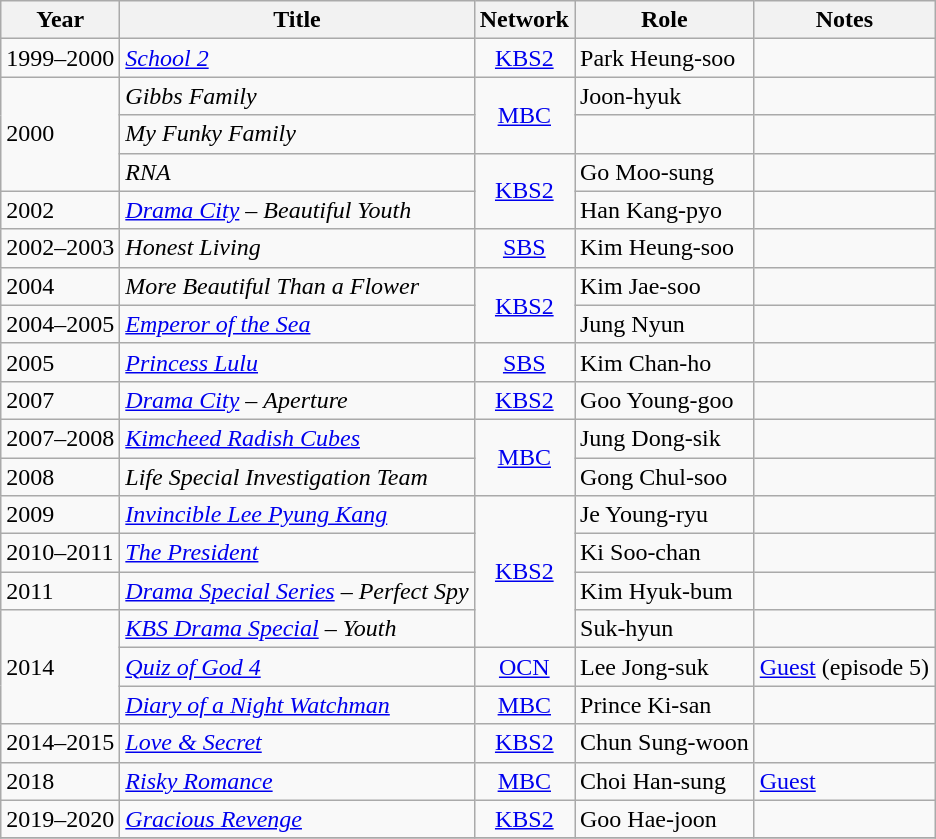<table class="wikitable sortable plainrowheaders">
<tr>
<th scope="col">Year</th>
<th scope="col">Title</th>
<th scope="col">Network</th>
<th scope="col">Role</th>
<th scope="col">Notes</th>
</tr>
<tr>
<td>1999–2000</td>
<td><em><a href='#'>School 2</a></em></td>
<td style="text-align:center;"><a href='#'>KBS2</a></td>
<td>Park Heung-soo</td>
<td></td>
</tr>
<tr>
<td rowspan="3">2000</td>
<td><em>Gibbs Family</em></td>
<td rowspan="2" style="text-align:center;"><a href='#'>MBC</a></td>
<td>Joon-hyuk</td>
<td></td>
</tr>
<tr>
<td><em>My Funky Family</em></td>
<td></td>
<td></td>
</tr>
<tr>
<td><em>RNA</em></td>
<td rowspan="2" style="text-align:center;"><a href='#'>KBS2</a></td>
<td>Go Moo-sung</td>
<td></td>
</tr>
<tr>
<td>2002</td>
<td><em><a href='#'>Drama City</a></em> – <em>Beautiful Youth</em></td>
<td>Han Kang-pyo</td>
<td></td>
</tr>
<tr>
<td>2002–2003</td>
<td><em>Honest Living</em></td>
<td style="text-align:center;"><a href='#'>SBS</a></td>
<td>Kim Heung-soo</td>
<td></td>
</tr>
<tr>
<td>2004</td>
<td><em>More Beautiful Than a Flower</em></td>
<td rowspan="2" style="text-align:center;"><a href='#'>KBS2</a></td>
<td>Kim Jae-soo</td>
<td></td>
</tr>
<tr>
<td>2004–2005</td>
<td><em><a href='#'>Emperor of the Sea</a></em></td>
<td>Jung Nyun</td>
<td></td>
</tr>
<tr>
<td>2005</td>
<td><em><a href='#'>Princess Lulu</a></em></td>
<td style="text-align:center;"><a href='#'>SBS</a></td>
<td>Kim Chan-ho</td>
<td></td>
</tr>
<tr>
<td>2007</td>
<td><em><a href='#'>Drama City</a></em> – <em>Aperture</em></td>
<td style="text-align:center;"><a href='#'>KBS2</a></td>
<td>Goo Young-goo</td>
<td></td>
</tr>
<tr>
<td>2007–2008</td>
<td><em><a href='#'>Kimcheed Radish Cubes</a></em></td>
<td rowspan="2" style="text-align:center;"><a href='#'>MBC</a></td>
<td>Jung Dong-sik</td>
<td></td>
</tr>
<tr>
<td>2008</td>
<td><em>Life Special Investigation Team</em></td>
<td>Gong Chul-soo</td>
<td></td>
</tr>
<tr>
<td>2009</td>
<td><em><a href='#'>Invincible Lee Pyung Kang</a></em></td>
<td rowspan="4" style="text-align:center;"><a href='#'>KBS2</a></td>
<td>Je Young-ryu</td>
<td></td>
</tr>
<tr>
<td>2010–2011</td>
<td><em><a href='#'>The President</a></em></td>
<td>Ki Soo-chan</td>
<td></td>
</tr>
<tr>
<td>2011</td>
<td><em><a href='#'>Drama Special Series</a></em> – <em>Perfect Spy</em></td>
<td>Kim Hyuk-bum</td>
<td></td>
</tr>
<tr>
<td rowspan="3">2014</td>
<td><em><a href='#'>KBS Drama Special</a></em> – <em>Youth</em></td>
<td>Suk-hyun</td>
<td></td>
</tr>
<tr>
<td><em><a href='#'>Quiz of God 4</a></em></td>
<td style="text-align:center;"><a href='#'>OCN</a></td>
<td>Lee Jong-suk</td>
<td><a href='#'>Guest</a> (episode 5)</td>
</tr>
<tr>
<td><em><a href='#'>Diary of a Night Watchman</a></em></td>
<td style="text-align:center;"><a href='#'>MBC</a></td>
<td>Prince Ki-san</td>
<td></td>
</tr>
<tr>
<td>2014–2015</td>
<td><em><a href='#'>Love & Secret</a></em></td>
<td style="text-align:center;"><a href='#'>KBS2</a></td>
<td>Chun Sung-woon</td>
<td></td>
</tr>
<tr>
<td>2018</td>
<td><em><a href='#'>Risky Romance</a></em></td>
<td style="text-align:center;"><a href='#'>MBC</a></td>
<td>Choi Han-sung</td>
<td><a href='#'>Guest</a></td>
</tr>
<tr>
<td>2019–2020</td>
<td><em><a href='#'>Gracious Revenge</a></em></td>
<td style="text-align:center;"><a href='#'>KBS2</a></td>
<td>Goo Hae-joon</td>
<td></td>
</tr>
<tr>
</tr>
</table>
